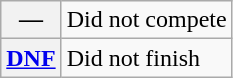<table class="wikitable">
<tr>
<th scope="row">—</th>
<td>Did not compete</td>
</tr>
<tr>
<th scope="row"><a href='#'>DNF</a></th>
<td>Did not finish</td>
</tr>
</table>
